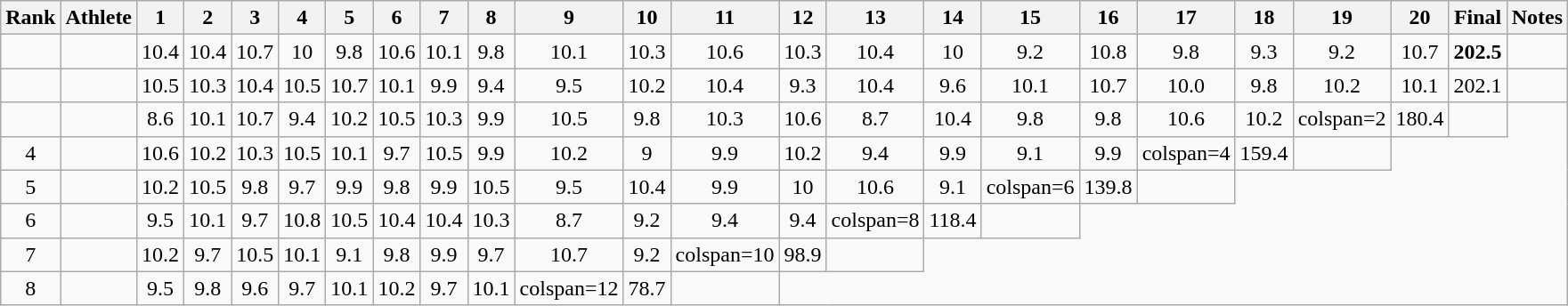<table class="wikitable sortable">
<tr>
<th>Rank</th>
<th>Athlete</th>
<th>1</th>
<th>2</th>
<th>3</th>
<th>4</th>
<th>5</th>
<th>6</th>
<th>7</th>
<th>8</th>
<th>9</th>
<th>10</th>
<th>11</th>
<th>12</th>
<th>13</th>
<th>14</th>
<th>15</th>
<th>16</th>
<th>17</th>
<th>18</th>
<th>19</th>
<th>20</th>
<th>Final</th>
<th class="unsortable">Notes</th>
</tr>
<tr>
<td align="center"></td>
<td></td>
<td align="center">10.4</td>
<td align="center">10.4</td>
<td align="center">10.7</td>
<td align="center">10</td>
<td align="center">9.8</td>
<td align="center">10.6</td>
<td align="center">10.1</td>
<td align="center">9.8</td>
<td align="center">10.1</td>
<td align="center">10.3</td>
<td align="center">10.6</td>
<td align="center">10.3</td>
<td align="center">10.4</td>
<td align="center">10</td>
<td align="center">9.2</td>
<td align="center">10.8</td>
<td align="center">9.8</td>
<td align="center">9.3</td>
<td align="center">9.2</td>
<td align="center">10.7</td>
<td align="center"><strong>202.5</strong></td>
<td align="center"></td>
</tr>
<tr>
<td align="center"></td>
<td></td>
<td align="center">10.5</td>
<td align="center">10.3</td>
<td align="center">10.4</td>
<td align="center">10.5</td>
<td align="center">10.7</td>
<td align="center">10.1</td>
<td align="center">9.9</td>
<td align="center">9.4</td>
<td align="center">9.5</td>
<td align="center">10.2</td>
<td align="center">10.4</td>
<td align="center">9.3</td>
<td align="center">10.4</td>
<td align="center">9.6</td>
<td align="center">10.1</td>
<td align="center">10.7</td>
<td align="center">10.0</td>
<td align="center">9.8</td>
<td align="center">10.2</td>
<td align="center">10.1</td>
<td align="center">202.1</td>
<td align="center"></td>
</tr>
<tr>
<td align="center"></td>
<td></td>
<td align="center">8.6</td>
<td align="center">10.1</td>
<td align="center">10.7</td>
<td align="center">9.4</td>
<td align="center">10.2</td>
<td align="center">10.5</td>
<td align="center">10.3</td>
<td align="center">9.9</td>
<td align="center">10.5</td>
<td align="center">9.8</td>
<td align="center">10.3</td>
<td align="center">10.6</td>
<td align="center">8.7</td>
<td align="center">10.4</td>
<td align="center">9.8</td>
<td align="center">9.8</td>
<td align="center">10.6</td>
<td align="center">10.2</td>
<td>colspan=2 </td>
<td align="center">180.4</td>
<td align="center"></td>
</tr>
<tr>
<td align="center">4</td>
<td></td>
<td align="center">10.6</td>
<td align="center">10.2</td>
<td align="center">10.3</td>
<td align="center">10.5</td>
<td align="center">10.1</td>
<td align="center">9.7</td>
<td align="center">10.5</td>
<td align="center">9.9</td>
<td align="center">10.2</td>
<td align="center">9</td>
<td align="center">9.9</td>
<td align="center">10.2</td>
<td align="center">9.4</td>
<td align="center">9.9</td>
<td align="center">9.1</td>
<td align="center">9.9</td>
<td>colspan=4 </td>
<td align="center">159.4</td>
<td align="center"></td>
</tr>
<tr>
<td align="center">5</td>
<td></td>
<td align="center">10.2</td>
<td align="center">10.5</td>
<td align="center">9.8</td>
<td align="center">9.7</td>
<td align="center">9.9</td>
<td align="center">9.8</td>
<td align="center">9.9</td>
<td align="center">10.5</td>
<td align="center">9.5</td>
<td align="center">10.4</td>
<td align="center">9.9</td>
<td align="center">10</td>
<td align="center">10.6</td>
<td align="center">9.1</td>
<td>colspan=6 </td>
<td align="center">139.8</td>
<td align="center"></td>
</tr>
<tr>
<td align="center">6</td>
<td></td>
<td align="center">9.5</td>
<td align="center">10.1</td>
<td align="center">9.7</td>
<td align="center">10.8</td>
<td align="center">10.5</td>
<td align="center">10.4</td>
<td align="center">10.4</td>
<td align="center">10.3</td>
<td align="center">8.7</td>
<td align="center">9.2</td>
<td align="center">9.4</td>
<td align="center">9.4</td>
<td>colspan=8 </td>
<td align="center">118.4</td>
<td align="center"></td>
</tr>
<tr>
<td align="center">7</td>
<td></td>
<td align="center">10.2</td>
<td align="center">9.7</td>
<td align="center">10.5</td>
<td align="center">10.1</td>
<td align="center">9.1</td>
<td align="center">9.8</td>
<td align="center">9.9</td>
<td align="center">9.7</td>
<td align="center">10.7</td>
<td align="center">9.2</td>
<td>colspan=10 </td>
<td align="center">98.9</td>
<td align="center"></td>
</tr>
<tr>
<td align="center">8</td>
<td></td>
<td align="center">9.5</td>
<td align="center">9.8</td>
<td align="center">9.6</td>
<td align="center">9.7</td>
<td align="center">10.1</td>
<td align="center">10.2</td>
<td align="center">9.7</td>
<td align="center">10.1</td>
<td>colspan=12 </td>
<td align="center">78.7</td>
<td align="center"></td>
</tr>
</table>
